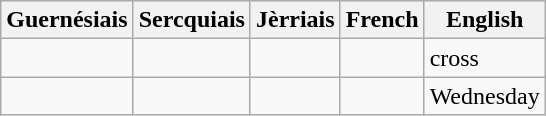<table class="wikitable">
<tr>
<th>Guernésiais</th>
<th>Sercquiais</th>
<th>Jèrriais</th>
<th>French</th>
<th>English</th>
</tr>
<tr>
<td></td>
<td></td>
<td></td>
<td></td>
<td>cross</td>
</tr>
<tr>
<td></td>
<td></td>
<td></td>
<td></td>
<td>Wednesday</td>
</tr>
</table>
